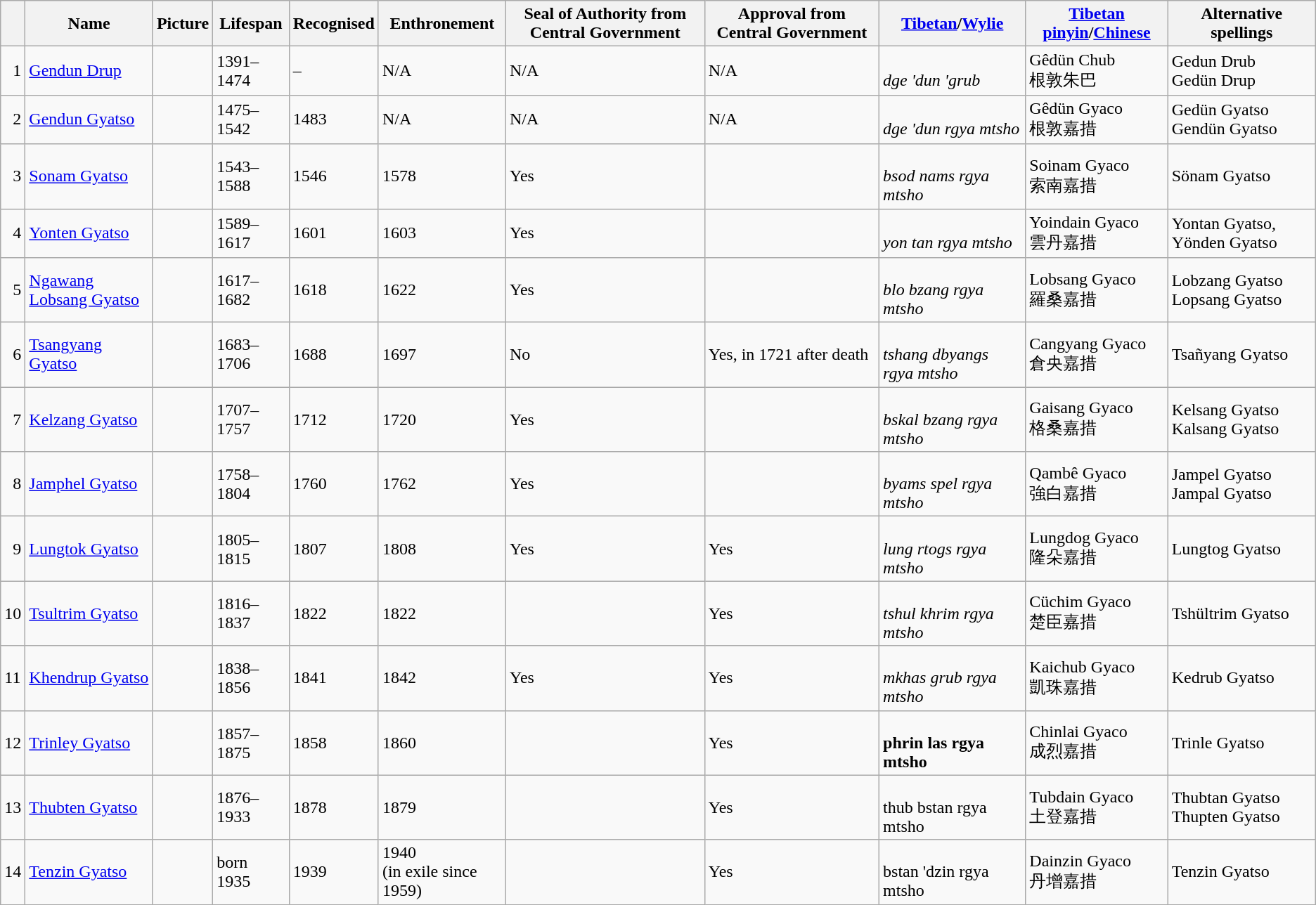<table class="wikitable">
<tr>
<th></th>
<th>Name</th>
<th>Picture</th>
<th>Lifespan</th>
<th>Recognised</th>
<th>Enthronement</th>
<th>Seal of Authority from Central Government</th>
<th>Approval from Central Government</th>
<th><a href='#'>Tibetan</a>/<a href='#'>Wylie</a></th>
<th><a href='#'>Tibetan pinyin</a>/<a href='#'>Chinese</a></th>
<th>Alternative spellings</th>
</tr>
<tr>
<td align="right">1</td>
<td><a href='#'>Gendun Drup</a></td>
<td></td>
<td>1391–1474</td>
<td>–</td>
<td>N/A</td>
<td>N/A</td>
<td>N/A</td>
<td><br><em>dge 'dun 'grub</em></td>
<td>Gêdün Chub<br>根敦朱巴</td>
<td>Gedun Drub<br>Gedün Drup<br></td>
</tr>
<tr>
<td align="right">2</td>
<td><a href='#'>Gendun Gyatso</a></td>
<td></td>
<td>1475–1542</td>
<td>1483</td>
<td>N/A</td>
<td>N/A</td>
<td>N/A</td>
<td><br><em>dge 'dun rgya mtsho</em></td>
<td>Gêdün Gyaco<br>根敦嘉措</td>
<td>Gedün Gyatso<br>Gendün Gyatso</td>
</tr>
<tr>
<td align="right">3</td>
<td><a href='#'>Sonam Gyatso</a></td>
<td></td>
<td>1543–1588</td>
<td>1546</td>
<td>1578</td>
<td>Yes</td>
<td></td>
<td><br><em>bsod nams rgya mtsho</em></td>
<td>Soinam Gyaco<br>索南嘉措</td>
<td>Sönam Gyatso</td>
</tr>
<tr>
<td align="right">4</td>
<td><a href='#'>Yonten Gyatso</a></td>
<td></td>
<td>1589–1617</td>
<td>1601</td>
<td>1603</td>
<td>Yes</td>
<td></td>
<td><br><em>yon tan rgya mtsho</em></td>
<td>Yoindain Gyaco<br>雲丹嘉措</td>
<td>Yontan Gyatso, Yönden Gyatso</td>
</tr>
<tr>
<td align="right">5</td>
<td><a href='#'>Ngawang Lobsang Gyatso</a></td>
<td></td>
<td>1617–1682</td>
<td>1618</td>
<td>1622</td>
<td>Yes</td>
<td></td>
<td><br><em>blo bzang rgya mtsho</em></td>
<td>Lobsang Gyaco<br>羅桑嘉措</td>
<td>Lobzang Gyatso<br>Lopsang Gyatso</td>
</tr>
<tr>
<td align="right">6</td>
<td><a href='#'>Tsangyang Gyatso</a></td>
<td></td>
<td>1683–1706</td>
<td>1688</td>
<td>1697</td>
<td>No</td>
<td>Yes, in 1721 after death</td>
<td><br><em>tshang dbyangs rgya mtsho</em></td>
<td>Cangyang Gyaco<br>倉央嘉措</td>
<td>Tsañyang Gyatso<br></td>
</tr>
<tr>
<td align="right">7</td>
<td><a href='#'>Kelzang Gyatso</a></td>
<td></td>
<td>1707–1757</td>
<td>1712</td>
<td>1720</td>
<td>Yes</td>
<td></td>
<td><br><em>bskal bzang rgya mtsho</em></td>
<td>Gaisang Gyaco<br>格桑嘉措</td>
<td>Kelsang Gyatso<br>Kalsang Gyatso</td>
</tr>
<tr>
<td align="right">8</td>
<td><a href='#'>Jamphel Gyatso</a></td>
<td></td>
<td>1758–1804</td>
<td>1760</td>
<td>1762</td>
<td>Yes</td>
<td></td>
<td><br><em>byams spel rgya mtsho</em></td>
<td>Qambê Gyaco<br>強白嘉措</td>
<td>Jampel Gyatso<br>Jampal Gyatso</td>
</tr>
<tr>
<td align="right">9</td>
<td><a href='#'>Lungtok Gyatso</a></td>
<td></td>
<td>1805–1815</td>
<td>1807</td>
<td>1808</td>
<td>Yes</td>
<td>Yes</td>
<td><br><em>lung rtogs rgya mtsho</em></td>
<td>Lungdog Gyaco<br>隆朵嘉措</td>
<td>Lungtog Gyatso</td>
</tr>
<tr>
<td>10</td>
<td><a href='#'>Tsultrim Gyatso</a></td>
<td></td>
<td>1816–1837</td>
<td>1822</td>
<td>1822</td>
<td></td>
<td>Yes</td>
<td><br><em>tshul khrim rgya mtsho</em></td>
<td>Cüchim Gyaco<br>楚臣嘉措</td>
<td>Tshültrim Gyatso</td>
</tr>
<tr>
<td>11</td>
<td><a href='#'>Khendrup Gyatso</a></td>
<td></td>
<td>1838–1856</td>
<td>1841</td>
<td>1842</td>
<td>Yes</td>
<td>Yes</td>
<td><br><em>mkhas grub rgya mtsho</em></td>
<td>Kaichub Gyaco<br>凱珠嘉措</td>
<td>Kedrub Gyatso</td>
</tr>
<tr>
<td>12</td>
<td><a href='#'>Trinley Gyatso</a></td>
<td></td>
<td>1857–1875</td>
<td>1858</td>
<td>1860</td>
<td></td>
<td>Yes</td>
<td><br><strong>phrin las rgya mtsho<em></td>
<td>Chinlai Gyaco<br>成烈嘉措</td>
<td>Trinle Gyatso</td>
</tr>
<tr>
<td>13</td>
<td><a href='#'>Thubten Gyatso</a></td>
<td></td>
<td>1876–1933</td>
<td>1878</td>
<td>1879</td>
<td></td>
<td>Yes</td>
<td><br></em>thub bstan rgya mtsho<em></td>
<td>Tubdain Gyaco<br>土登嘉措</td>
<td>Thubtan Gyatso<br>Thupten Gyatso</td>
</tr>
<tr>
<td>14</td>
<td><a href='#'>Tenzin Gyatso</a></td>
<td></td>
<td>born 1935</td>
<td>1939</td>
<td>1940<br>(in exile since 1959)</td>
<td></td>
<td>Yes</td>
<td><br></em>bstan 'dzin rgya mtsho<em></td>
<td>Dainzin Gyaco<br>丹增嘉措</td>
<td>Tenzin Gyatso</td>
</tr>
</table>
